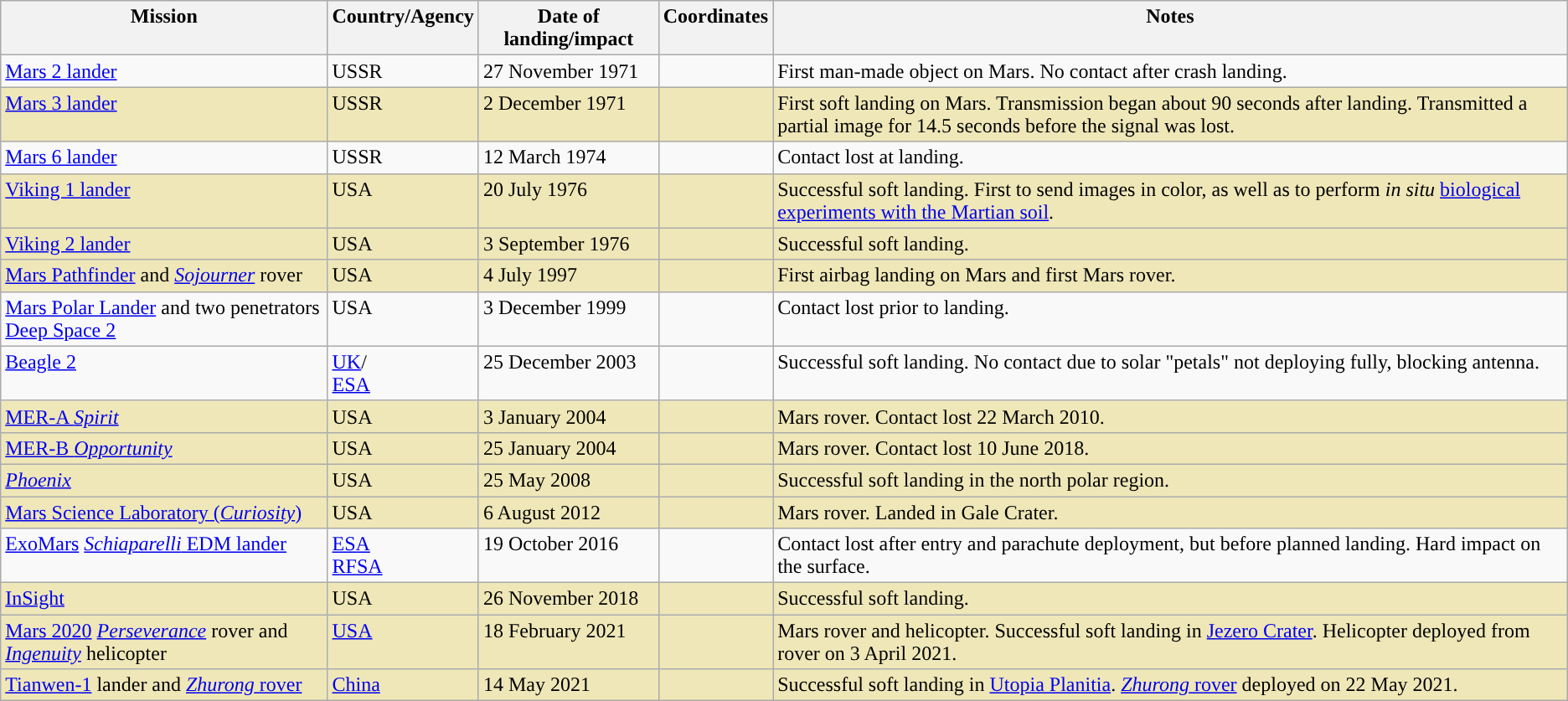<table class="wikitable sortable sticky-header">
<tr valign="top">
<th>Mission</th>
<th>Country/Agency</th>
<th>Date of landing/impact</th>
<th>Coordinates</th>
<th>Notes</th>
</tr>
<tr valign="top">
<td><a href='#'> Mars 2 lander</a></td>
<td> USSR</td>
<td>27 November 1971</td>
<td></td>
<td>First man-made object on Mars. No contact after crash landing.</td>
</tr>
<tr valign="top" style="background:#EFE7B8">
<td><a href='#'> Mars 3 lander</a></td>
<td> USSR</td>
<td>2 December 1971</td>
<td></td>
<td>First soft landing on Mars. Transmission began about 90 seconds after landing. Transmitted a partial image for 14.5 seconds before the signal was lost. </td>
</tr>
<tr valign="top">
<td><a href='#'> Mars 6 lander</a></td>
<td> USSR</td>
<td>12 March 1974</td>
<td></td>
<td>Contact lost at landing.</td>
</tr>
<tr valign="top" style="background:#EFE7B8">
<td><a href='#'> Viking 1 lander</a></td>
<td> USA</td>
<td>20 July 1976</td>
<td></td>
<td>Successful soft landing. First to send images in color, as well as to perform <em>in situ</em> <a href='#'>biological experiments with the Martian soil</a>.</td>
</tr>
<tr valign="top" style="background:#EFE7B8">
<td><a href='#'> Viking 2 lander</a></td>
<td> USA</td>
<td>3 September 1976</td>
<td></td>
<td>Successful soft landing.</td>
</tr>
<tr valign="top" style="background:#EFE7B8">
<td><a href='#'>Mars Pathfinder</a> and <em><a href='#'>Sojourner</a></em> rover</td>
<td> USA</td>
<td>4 July 1997</td>
<td></td>
<td>First airbag landing on Mars and first Mars rover.</td>
</tr>
<tr valign="top">
<td><a href='#'>Mars Polar Lander</a> and two penetrators <a href='#'>Deep Space 2</a></td>
<td> USA</td>
<td>3 December 1999</td>
<td><br></td>
<td>Contact lost prior to landing.</td>
</tr>
<tr valign="top">
<td><a href='#'>Beagle 2</a></td>
<td> <a href='#'>UK</a>/<br>  <a href='#'>ESA</a></td>
<td>25 December 2003</td>
<td></td>
<td>Successful soft landing. No contact due to solar "petals" not deploying fully, blocking antenna.</td>
</tr>
<tr valign="top" style="background:#EFE7B8">
<td><a href='#'>MER-A <em>Spirit</em></a></td>
<td> USA</td>
<td>3 January 2004</td>
<td></td>
<td>Mars rover. Contact lost 22 March 2010.</td>
</tr>
<tr valign="top" style="background:#EFE7B8">
<td><a href='#'>MER-B <em>Opportunity</em></a></td>
<td> USA</td>
<td>25 January 2004</td>
<td></td>
<td>Mars rover. Contact lost 10 June 2018.</td>
</tr>
<tr valign="top" style="background:#EFE7B8">
<td><em><a href='#'>Phoenix</a></em></td>
<td> USA</td>
<td>25 May 2008</td>
<td></td>
<td>Successful soft landing in the north polar region.</td>
</tr>
<tr valign="top" style="background:#EFE7B8">
<td><a href='#'>Mars Science Laboratory (<em>Curiosity</em>)</a></td>
<td> USA</td>
<td>6 August 2012</td>
<td></td>
<td>Mars rover. Landed in Gale Crater.</td>
</tr>
<tr valign="top">
<td><a href='#'>ExoMars</a> <a href='#'><em>Schiaparelli</em> EDM lander</a></td>
<td> <a href='#'>ESA</a> <br>  <a href='#'>RFSA</a></td>
<td>19 October 2016</td>
<td></td>
<td>Contact lost after entry and parachute deployment, but before planned landing. Hard impact on the surface.</td>
</tr>
<tr valign="top" style="background:#EFE7B8">
<td><a href='#'>InSight</a></td>
<td> USA</td>
<td>26 November 2018</td>
<td></td>
<td>Successful soft landing.</td>
</tr>
<tr valign="top" style="background:#EFE7B8">
<td><a href='#'>Mars 2020</a> <em><a href='#'>Perseverance</a></em> rover and <em><a href='#'>Ingenuity</a></em> helicopter</td>
<td> <a href='#'>USA</a></td>
<td>18 February 2021</td>
<td></td>
<td>Mars rover and helicopter. Successful soft landing in <a href='#'>Jezero Crater</a>. Helicopter deployed from rover on 3 April 2021.</td>
</tr>
<tr valign="top" style="background:#EFE7B8">
<td><a href='#'>Tianwen-1</a> lander and <a href='#'><em>Zhurong</em> rover</a></td>
<td> <a href='#'>China</a></td>
<td>14 May 2021</td>
<td></td>
<td>Successful soft landing in <a href='#'>Utopia Planitia</a>. <a href='#'><em>Zhurong</em> rover</a> deployed on 22 May 2021.</td>
</tr>
</table>
